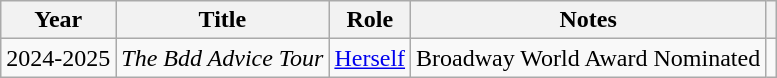<table class="wikitable">
<tr>
<th>Year</th>
<th>Title</th>
<th>Role</th>
<th>Notes</th>
<th></th>
</tr>
<tr>
<td>2024-2025</td>
<td><em>The Bdd Advice Tour</em></td>
<td><a href='#'>Herself</a></td>
<td>Broadway World Award Nominated</td>
<td></td>
</tr>
</table>
